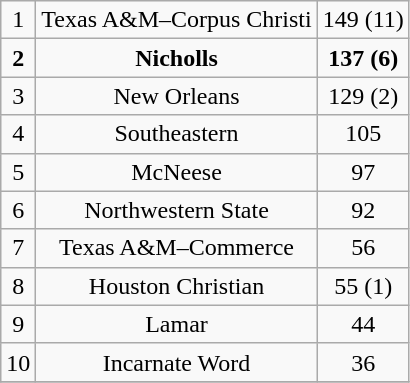<table class="wikitable">
<tr align="center">
<td>1</td>
<td>Texas A&M–Corpus Christi</td>
<td>149 (11)</td>
</tr>
<tr align="center">
<td><strong>2</strong></td>
<td><strong>Nicholls</strong></td>
<td><strong>137 (6)</strong></td>
</tr>
<tr align="center">
<td>3</td>
<td>New Orleans</td>
<td>129 (2)</td>
</tr>
<tr align="center">
<td>4</td>
<td>Southeastern</td>
<td>105</td>
</tr>
<tr align="center">
<td>5</td>
<td>McNeese</td>
<td>97</td>
</tr>
<tr align="center">
<td>6</td>
<td>Northwestern State</td>
<td>92</td>
</tr>
<tr align="center">
<td>7</td>
<td>Texas A&M–Commerce</td>
<td>56</td>
</tr>
<tr align="center">
<td>8</td>
<td>Houston Christian</td>
<td>55 (1)</td>
</tr>
<tr align="center">
<td>9</td>
<td>Lamar</td>
<td>44</td>
</tr>
<tr align="center">
<td>10</td>
<td>Incarnate Word</td>
<td>36</td>
</tr>
<tr align="center">
</tr>
</table>
